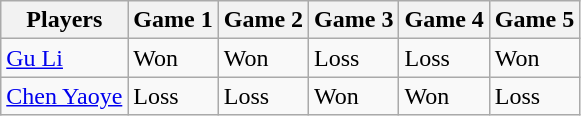<table class="wikitable">
<tr>
<th>Players</th>
<th>Game 1</th>
<th>Game 2</th>
<th>Game 3</th>
<th>Game 4</th>
<th>Game 5</th>
</tr>
<tr>
<td> <a href='#'>Gu Li</a></td>
<td>Won</td>
<td>Won</td>
<td>Loss</td>
<td>Loss</td>
<td>Won</td>
</tr>
<tr>
<td> <a href='#'>Chen Yaoye</a></td>
<td>Loss</td>
<td>Loss</td>
<td>Won</td>
<td>Won</td>
<td>Loss</td>
</tr>
</table>
